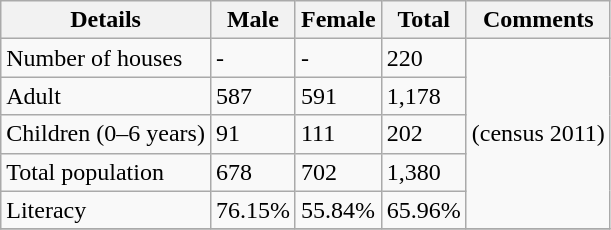<table class="wikitable sortable">
<tr>
<th>Details</th>
<th>Male</th>
<th>Female</th>
<th>Total</th>
<th>Comments</th>
</tr>
<tr>
<td>Number of houses</td>
<td>-</td>
<td>-</td>
<td>220</td>
<td rowspan="5">(census 2011) </td>
</tr>
<tr>
<td>Adult</td>
<td>587</td>
<td>591</td>
<td>1,178</td>
</tr>
<tr>
<td>Children (0–6 years)</td>
<td>91</td>
<td>111</td>
<td>202</td>
</tr>
<tr>
<td>Total population</td>
<td>678</td>
<td>702</td>
<td>1,380</td>
</tr>
<tr>
<td>Literacy</td>
<td>76.15%</td>
<td>55.84%</td>
<td>65.96%</td>
</tr>
<tr>
</tr>
</table>
